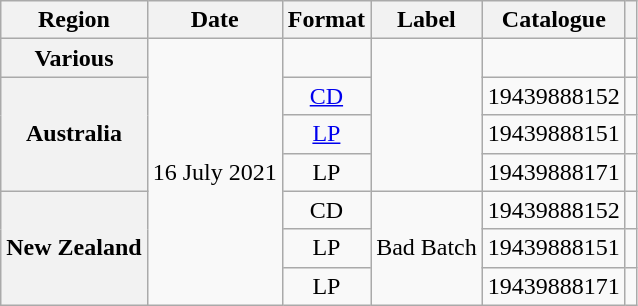<table class="wikitable plainrowheaders" style="text-align:center;">
<tr>
<th>Region</th>
<th>Date</th>
<th>Format</th>
<th>Label</th>
<th>Catalogue</th>
<th></th>
</tr>
<tr>
<th scope="row">Various</th>
<td rowspan="7">16 July 2021</td>
<td></td>
<td rowspan="4"></td>
<td></td>
<td></td>
</tr>
<tr>
<th scope="row" rowspan="3">Australia</th>
<td><a href='#'>CD</a></td>
<td>19439888152</td>
<td></td>
</tr>
<tr>
<td><a href='#'>LP</a></td>
<td>19439888151</td>
<td></td>
</tr>
<tr>
<td>LP </td>
<td>19439888171</td>
<td></td>
</tr>
<tr>
<th scope="row" rowspan="3">New Zealand</th>
<td>CD</td>
<td rowspan="3">Bad Batch</td>
<td>19439888152</td>
<td></td>
</tr>
<tr>
<td>LP</td>
<td>19439888151</td>
<td></td>
</tr>
<tr>
<td>LP </td>
<td>19439888171</td>
<td></td>
</tr>
</table>
